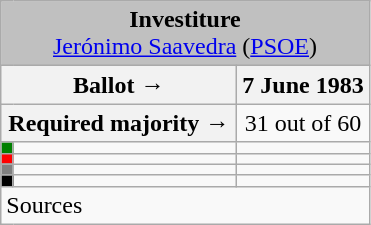<table class="wikitable" style="text-align:center;">
<tr>
<td colspan="3" align="center" bgcolor="#C0C0C0"><strong>Investiture</strong><br><a href='#'>Jerónimo Saavedra</a> (<a href='#'>PSOE</a>)</td>
</tr>
<tr>
<th colspan="2" width="150px">Ballot →</th>
<th>7 June 1983</th>
</tr>
<tr>
<th colspan="2">Required majority →</th>
<td>31 out of 60 </td>
</tr>
<tr>
<th width="1px" style="background:green;"></th>
<td align="left"></td>
<td></td>
</tr>
<tr>
<th style="color:inherit;background:red;"></th>
<td align="left"></td>
<td></td>
</tr>
<tr>
<th style="color:inherit;background:gray;"></th>
<td align="left"></td>
<td></td>
</tr>
<tr>
<th style="color:inherit;background:black;"></th>
<td align="left"></td>
<td></td>
</tr>
<tr>
<td align="left" colspan="3">Sources</td>
</tr>
</table>
